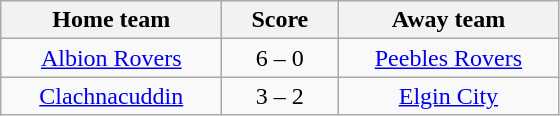<table class="wikitable" style="text-align: center">
<tr>
<th width=140>Home team</th>
<th width=70>Score</th>
<th width=140>Away team</th>
</tr>
<tr>
<td><a href='#'>Albion Rovers</a></td>
<td>6 – 0</td>
<td><a href='#'>Peebles Rovers</a></td>
</tr>
<tr>
<td><a href='#'>Clachnacuddin</a></td>
<td>3 – 2</td>
<td><a href='#'>Elgin City</a></td>
</tr>
</table>
